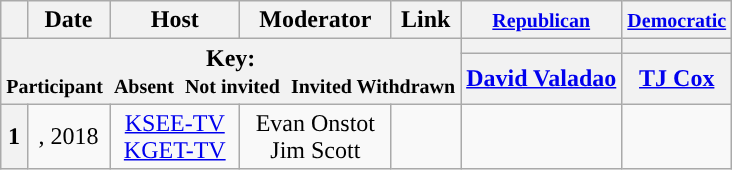<table class="wikitable" style="text-align:center;">
<tr>
<th scope="col"></th>
<th scope="col">Date</th>
<th scope="col">Host</th>
<th scope="col">Moderator</th>
<th scope="col">Link</th>
<th scope="col"><small><a href='#'>Republican</a></small></th>
<th scope="col"><small><a href='#'>Democratic</a></small></th>
</tr>
<tr>
<th colspan="5" rowspan="2">Key:<br> <small>Participant </small>  <small>Absent </small>  <small>Not invited </small>  <small>Invited  Withdrawn</small></th>
<th scope="col" style="background:"></th>
<th scope="col" style="background:"></th>
</tr>
<tr>
<th scope="col"><a href='#'>David Valadao</a></th>
<th scope="col"><a href='#'>TJ Cox</a></th>
</tr>
<tr>
<th>1</th>
<td style="white-space:nowrap;">, 2018</td>
<td style="white-space:nowrap;"><a href='#'>KSEE-TV</a><br><a href='#'>KGET-TV</a></td>
<td style="white-space:nowrap;">Evan Onstot<br>Jim Scott</td>
<td style="white-space:nowrap;"></td>
<td></td>
<td></td>
</tr>
</table>
